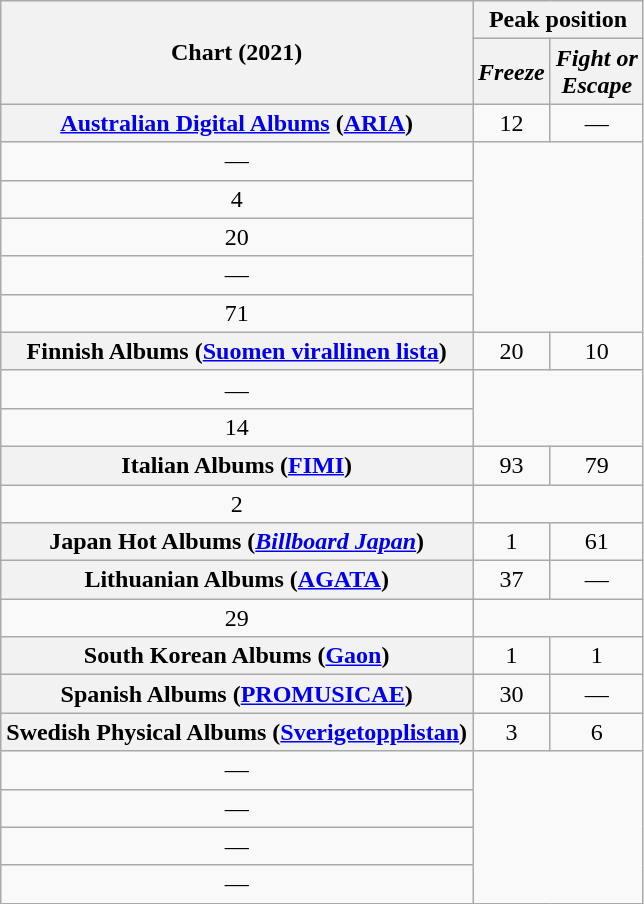<table class="wikitable sortable plainrowheaders" style="text-align:center">
<tr>
<th rowspan="2" scope="col">Chart (2021)</th>
<th colspan="2" scope="col">Peak position</th>
</tr>
<tr>
<th><em>Freeze</em></th>
<th><em>Fight or<br>Escape</em></th>
</tr>
<tr>
<th scope="row"><a href='#'>Australian Digital Albums</a> (<a href='#'>ARIA</a>)</th>
<td>12</td>
<td>—</td>
</tr>
<tr>
<td>—</td>
</tr>
<tr>
<td>4</td>
</tr>
<tr>
<td>20</td>
</tr>
<tr>
<td>—</td>
</tr>
<tr>
<td>71</td>
</tr>
<tr>
<th scope="row">Finnish Albums (<a href='#'>Suomen virallinen lista</a>)</th>
<td>20</td>
<td>10</td>
</tr>
<tr>
<td>—</td>
</tr>
<tr>
<td>14</td>
</tr>
<tr>
<th scope="row">Italian Albums (<a href='#'>FIMI</a>)</th>
<td>93</td>
<td>79</td>
</tr>
<tr>
<td>2</td>
</tr>
<tr>
<th scope="row">Japan Hot Albums (<em><a href='#'>Billboard Japan</a></em>)</th>
<td>1</td>
<td>61</td>
</tr>
<tr>
<th scope="row">Lithuanian Albums (<a href='#'>AGATA</a>)</th>
<td>37</td>
<td>—</td>
</tr>
<tr>
<td>29</td>
</tr>
<tr>
<th scope="row">South Korean Albums (<a href='#'>Gaon</a>)</th>
<td>1</td>
<td>1</td>
</tr>
<tr>
<th scope="row">Spanish Albums (<a href='#'>PROMUSICAE</a>)</th>
<td>30</td>
<td>—</td>
</tr>
<tr>
<th scope="row">Swedish Physical Albums (<a href='#'>Sverigetopplistan</a>)</th>
<td>3</td>
<td>6</td>
</tr>
<tr>
<td>—</td>
</tr>
<tr>
<td>—</td>
</tr>
<tr>
<td>—</td>
</tr>
<tr>
<td>—</td>
</tr>
</table>
